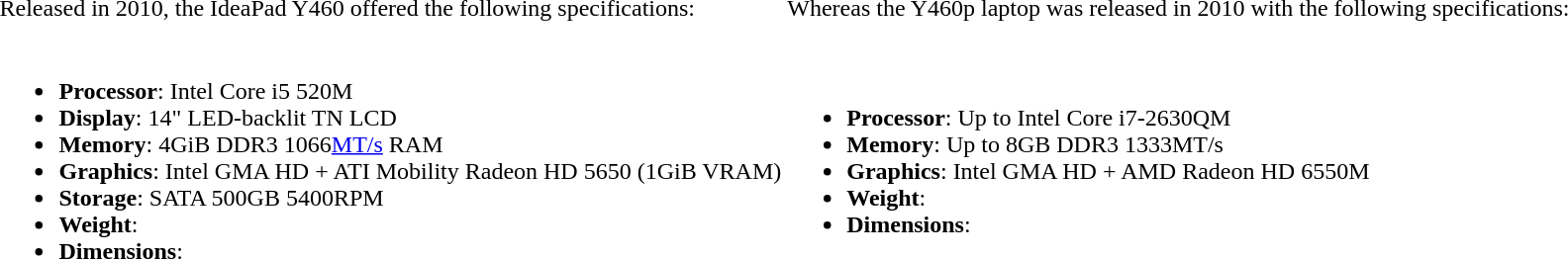<table>
<tr>
<td>Released in 2010, the IdeaPad Y460 offered the following specifications:</td>
<td>Whereas the Y460p laptop was released in 2010 with the following specifications:</td>
</tr>
<tr>
<td><br><ul><li><strong>Processor</strong>: Intel Core i5 520M</li><li><strong>Display</strong>: 14"  LED-backlit TN LCD</li><li><strong>Memory</strong>: 4GiB DDR3 1066<a href='#'>MT/s</a> RAM</li><li><strong>Graphics</strong>: Intel GMA HD + ATI Mobility Radeon HD 5650 (1GiB VRAM)</li><li><strong>Storage</strong>: SATA 500GB 5400RPM</li><li><strong>Weight</strong>: </li><li><strong>Dimensions</strong>: </li></ul></td>
<td><br><ul><li><strong>Processor</strong>: Up to Intel Core i7-2630QM</li><li><strong>Memory</strong>: Up to 8GB DDR3 1333MT/s</li><li><strong>Graphics</strong>: Intel GMA HD  + AMD Radeon HD 6550M</li><li><strong>Weight</strong>: </li><li><strong>Dimensions</strong>: </li></ul></td>
</tr>
</table>
